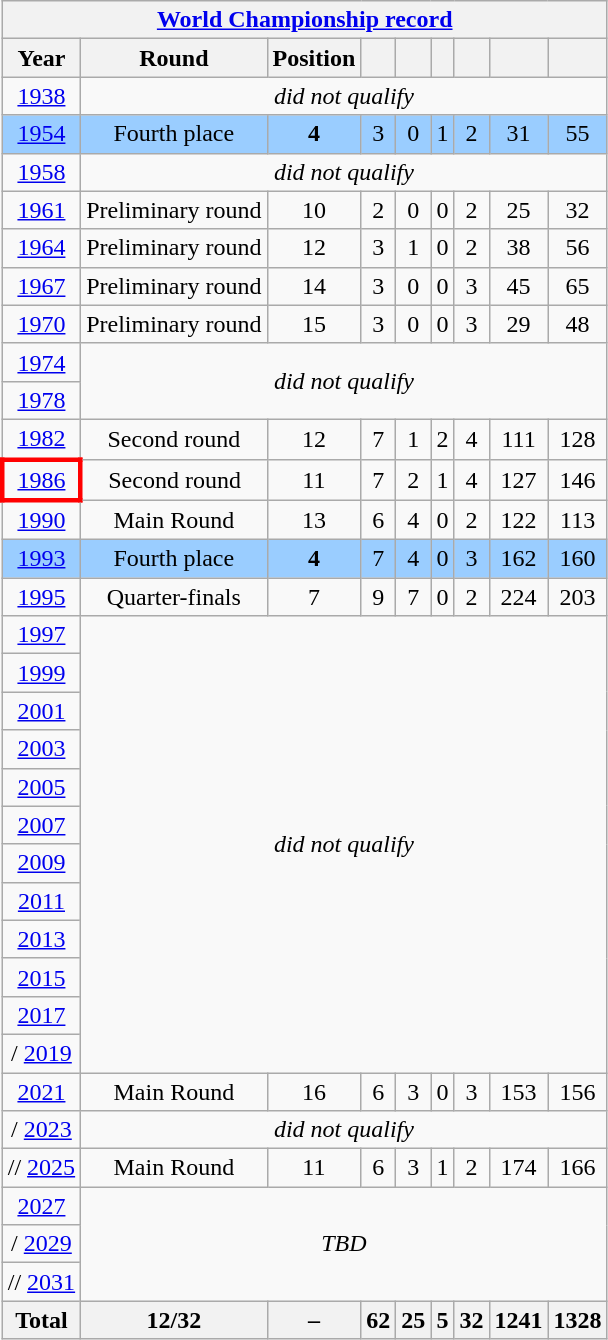<table class="wikitable" style="text-align: center;">
<tr>
<th colspan=9><a href='#'>World Championship record</a></th>
</tr>
<tr>
<th>Year</th>
<th>Round</th>
<th>Position</th>
<th></th>
<th></th>
<th></th>
<th></th>
<th></th>
<th></th>
</tr>
<tr>
<td> <a href='#'>1938</a></td>
<td colspan=8><em>did not qualify</em></td>
</tr>
<tr style="background:#9acdff;">
<td> <a href='#'>1954</a></td>
<td>Fourth place</td>
<td><strong>4</strong></td>
<td>3</td>
<td>0</td>
<td>1</td>
<td>2</td>
<td>31</td>
<td>55</td>
</tr>
<tr>
<td> <a href='#'>1958</a></td>
<td colspan=8><em>did not qualify</em></td>
</tr>
<tr>
<td> <a href='#'>1961</a></td>
<td>Preliminary round</td>
<td>10</td>
<td>2</td>
<td>0</td>
<td>0</td>
<td>2</td>
<td>25</td>
<td>32</td>
</tr>
<tr>
<td> <a href='#'>1964</a></td>
<td>Preliminary round</td>
<td>12</td>
<td>3</td>
<td>1</td>
<td>0</td>
<td>2</td>
<td>38</td>
<td>56</td>
</tr>
<tr>
<td> <a href='#'>1967</a></td>
<td>Preliminary round</td>
<td>14</td>
<td>3</td>
<td>0</td>
<td>0</td>
<td>3</td>
<td>45</td>
<td>65</td>
</tr>
<tr>
<td> <a href='#'>1970</a></td>
<td>Preliminary round</td>
<td>15</td>
<td>3</td>
<td>0</td>
<td>0</td>
<td>3</td>
<td>29</td>
<td>48</td>
</tr>
<tr>
<td> <a href='#'>1974</a></td>
<td colspan="8" rowspan="2"><em>did not qualify</em></td>
</tr>
<tr>
<td> <a href='#'>1978</a></td>
</tr>
<tr>
<td> <a href='#'>1982</a></td>
<td>Second round</td>
<td>12</td>
<td>7</td>
<td>1</td>
<td>2</td>
<td>4</td>
<td>111</td>
<td>128</td>
</tr>
<tr>
<td style="border: 3px solid red"> <a href='#'>1986</a></td>
<td>Second round</td>
<td>11</td>
<td>7</td>
<td>2</td>
<td>1</td>
<td>4</td>
<td>127</td>
<td>146</td>
</tr>
<tr>
<td> <a href='#'>1990</a></td>
<td>Main Round</td>
<td>13</td>
<td>6</td>
<td>4</td>
<td>0</td>
<td>2</td>
<td>122</td>
<td>113</td>
</tr>
<tr style="background:#9acdff;">
<td> <a href='#'>1993</a></td>
<td>Fourth place</td>
<td><strong>4</strong></td>
<td>7</td>
<td>4</td>
<td>0</td>
<td>3</td>
<td>162</td>
<td>160</td>
</tr>
<tr>
<td> <a href='#'>1995</a></td>
<td>Quarter-finals</td>
<td>7</td>
<td>9</td>
<td>7</td>
<td>0</td>
<td>2</td>
<td>224</td>
<td>203</td>
</tr>
<tr>
<td> <a href='#'>1997</a></td>
<td colspan="8" rowspan="12"><em>did not qualify</em></td>
</tr>
<tr>
<td> <a href='#'>1999</a></td>
</tr>
<tr>
<td> <a href='#'>2001</a></td>
</tr>
<tr>
<td> <a href='#'>2003</a></td>
</tr>
<tr>
<td> <a href='#'>2005</a></td>
</tr>
<tr>
<td> <a href='#'>2007</a></td>
</tr>
<tr>
<td> <a href='#'>2009</a></td>
</tr>
<tr>
<td> <a href='#'>2011</a></td>
</tr>
<tr>
<td> <a href='#'>2013</a></td>
</tr>
<tr>
<td> <a href='#'>2015</a></td>
</tr>
<tr>
<td> <a href='#'>2017</a></td>
</tr>
<tr>
<td>/ <a href='#'>2019</a></td>
</tr>
<tr>
<td> <a href='#'>2021</a></td>
<td>Main Round</td>
<td>16</td>
<td>6</td>
<td>3</td>
<td>0</td>
<td>3</td>
<td>153</td>
<td>156</td>
</tr>
<tr>
<td>/ <a href='#'>2023</a></td>
<td colspan="8"><em>did not qualify</em></td>
</tr>
<tr>
<td>// <a href='#'>2025</a></td>
<td>Main Round</td>
<td>11</td>
<td>6</td>
<td>3</td>
<td>1</td>
<td>2</td>
<td>174</td>
<td>166</td>
</tr>
<tr>
<td> <a href='#'>2027</a></td>
<td colspan="8" rowspan="3"><em>TBD</em></td>
</tr>
<tr>
<td>/ <a href='#'>2029</a></td>
</tr>
<tr>
<td>// <a href='#'>2031</a></td>
</tr>
<tr>
<th>Total</th>
<th>12/32</th>
<th>–</th>
<th>62</th>
<th>25</th>
<th>5</th>
<th>32</th>
<th>1241</th>
<th>1328</th>
</tr>
</table>
